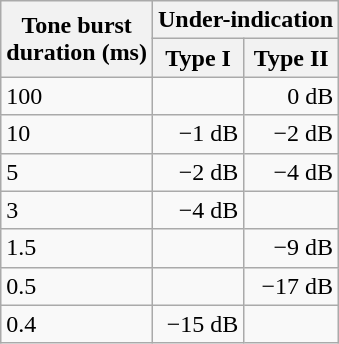<table class="wikitable" style="float: left; margin-right: 1em">
<tr>
<th rowspan=2>Tone burst<br>duration (ms)</th>
<th colspan=2>Under-indication</th>
</tr>
<tr>
<th>Type I</th>
<th>Type II</th>
</tr>
<tr>
<td>100</td>
<td></td>
<td style="text-align: right">0 dB</td>
</tr>
<tr>
<td>10</td>
<td style="text-align: right">−1 dB</td>
<td style="text-align: right">−2 dB</td>
</tr>
<tr>
<td>5</td>
<td style="text-align: right">−2 dB</td>
<td style="text-align: right">−4 dB</td>
</tr>
<tr>
<td>3</td>
<td style="text-align: right">−4 dB</td>
<td></td>
</tr>
<tr>
<td>1.5</td>
<td></td>
<td style="text-align: right">−9 dB</td>
</tr>
<tr>
<td>0.5</td>
<td></td>
<td style="text-align: right">−17 dB</td>
</tr>
<tr>
<td>0.4</td>
<td style="text-align: right">−15 dB</td>
<td></td>
</tr>
</table>
